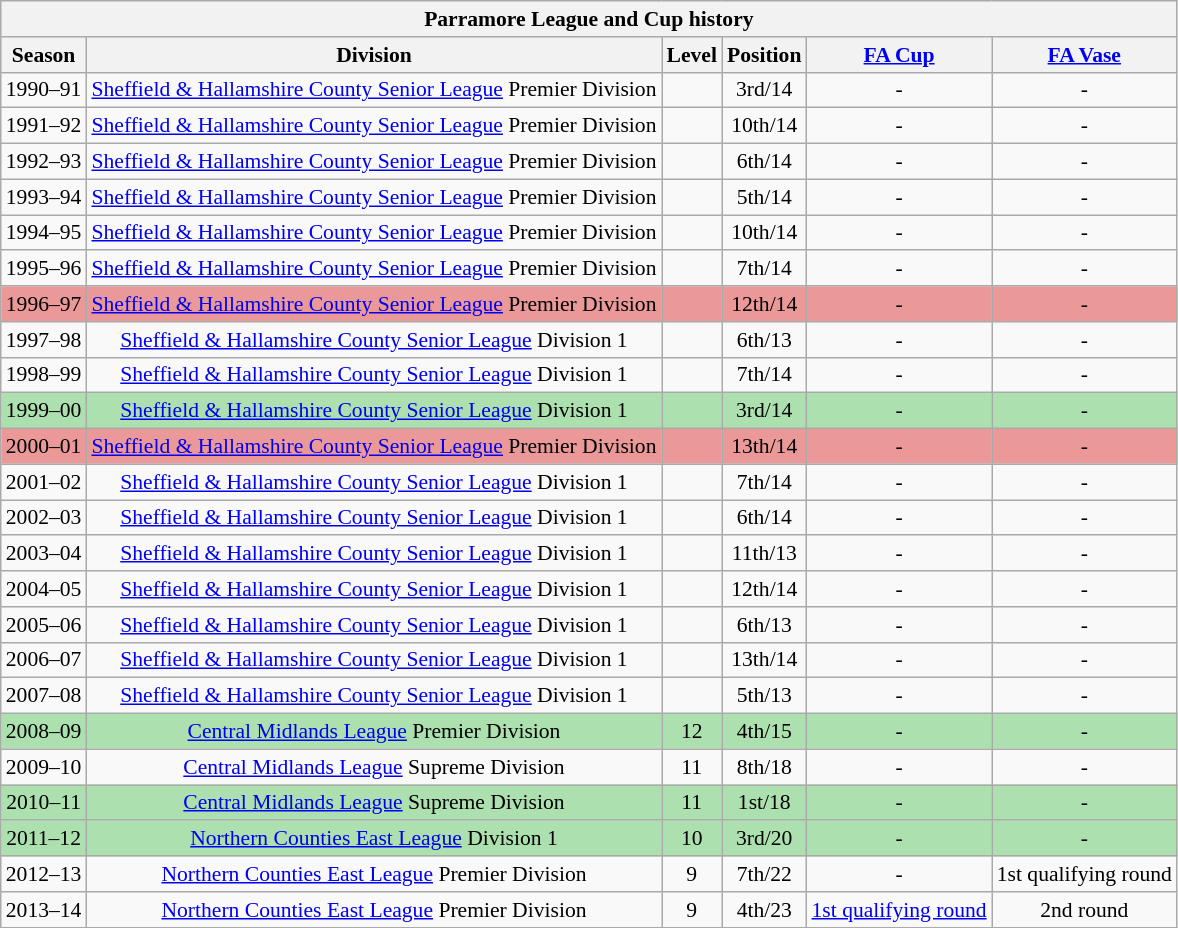<table class="wikitable collapsible" style="font-size:90%; text-align: center;"|>
<tr>
<th colspan="6"><strong>Parramore League and Cup history</strong></th>
</tr>
<tr>
<th>Season</th>
<th>Division</th>
<th>Level</th>
<th>Position</th>
<th><a href='#'>FA Cup</a></th>
<th><a href='#'>FA Vase</a></th>
</tr>
<tr>
<td>1990–91</td>
<td><a href='#'>Sheffield & Hallamshire County Senior League</a> Premier Division</td>
<td></td>
<td>3rd/14</td>
<td>-</td>
<td>-</td>
</tr>
<tr>
<td>1991–92</td>
<td><a href='#'>Sheffield & Hallamshire County Senior League</a> Premier Division</td>
<td></td>
<td>10th/14</td>
<td>-</td>
<td>-</td>
</tr>
<tr>
<td>1992–93</td>
<td><a href='#'>Sheffield & Hallamshire County Senior League</a> Premier Division</td>
<td></td>
<td>6th/14</td>
<td>-</td>
<td>-</td>
</tr>
<tr>
<td>1993–94</td>
<td><a href='#'>Sheffield & Hallamshire County Senior League</a> Premier Division</td>
<td></td>
<td>5th/14</td>
<td>-</td>
<td>-</td>
</tr>
<tr>
<td>1994–95</td>
<td><a href='#'>Sheffield & Hallamshire County Senior League</a> Premier Division</td>
<td></td>
<td>10th/14</td>
<td>-</td>
<td>-</td>
</tr>
<tr>
<td>1995–96</td>
<td><a href='#'>Sheffield & Hallamshire County Senior League</a> Premier Division</td>
<td></td>
<td>7th/14</td>
<td>-</td>
<td>-</td>
</tr>
<tr bgcolor="#EB9898">
<td>1996–97</td>
<td><a href='#'>Sheffield & Hallamshire County Senior League</a> Premier Division</td>
<td></td>
<td>12th/14</td>
<td>-</td>
<td>-</td>
</tr>
<tr>
<td>1997–98</td>
<td><a href='#'>Sheffield & Hallamshire County Senior League</a> Division 1</td>
<td></td>
<td>6th/13</td>
<td>-</td>
<td>-</td>
</tr>
<tr>
<td>1998–99</td>
<td><a href='#'>Sheffield & Hallamshire County Senior League</a> Division 1</td>
<td></td>
<td>7th/14</td>
<td>-</td>
<td>-</td>
</tr>
<tr bgcolor="#ACE1AF">
<td>1999–00</td>
<td><a href='#'>Sheffield & Hallamshire County Senior League</a> Division 1</td>
<td></td>
<td>3rd/14</td>
<td>-</td>
<td>-</td>
</tr>
<tr bgcolor="#EB9898">
<td>2000–01</td>
<td><a href='#'>Sheffield & Hallamshire County Senior League</a> Premier Division</td>
<td></td>
<td>13th/14</td>
<td>-</td>
<td>-</td>
</tr>
<tr>
<td>2001–02</td>
<td><a href='#'>Sheffield & Hallamshire County Senior League</a> Division 1</td>
<td></td>
<td>7th/14</td>
<td>-</td>
<td>-</td>
</tr>
<tr>
<td>2002–03</td>
<td><a href='#'>Sheffield & Hallamshire County Senior League</a> Division 1</td>
<td></td>
<td>6th/14</td>
<td>-</td>
<td>-</td>
</tr>
<tr>
<td>2003–04</td>
<td><a href='#'>Sheffield & Hallamshire County Senior League</a> Division 1</td>
<td></td>
<td>11th/13</td>
<td>-</td>
<td>-</td>
</tr>
<tr>
<td>2004–05</td>
<td><a href='#'>Sheffield & Hallamshire County Senior League</a> Division 1</td>
<td></td>
<td>12th/14</td>
<td>-</td>
<td>-</td>
</tr>
<tr>
<td>2005–06</td>
<td><a href='#'>Sheffield & Hallamshire County Senior League</a> Division 1</td>
<td></td>
<td>6th/13</td>
<td>-</td>
<td>-</td>
</tr>
<tr>
<td>2006–07</td>
<td><a href='#'>Sheffield & Hallamshire County Senior League</a> Division 1</td>
<td></td>
<td>13th/14</td>
<td>-</td>
<td>-</td>
</tr>
<tr>
<td>2007–08</td>
<td><a href='#'>Sheffield & Hallamshire County Senior League</a> Division 1</td>
<td></td>
<td>5th/13</td>
<td>-</td>
<td>-</td>
</tr>
<tr bgcolor="#ACE1AF">
<td>2008–09</td>
<td><a href='#'>Central Midlands League</a> Premier Division</td>
<td>12</td>
<td>4th/15</td>
<td>-</td>
<td>-</td>
</tr>
<tr>
<td>2009–10</td>
<td><a href='#'>Central Midlands League</a> Supreme Division</td>
<td>11</td>
<td>8th/18</td>
<td>-</td>
<td>-</td>
</tr>
<tr bgcolor="#ACE1AF">
<td>2010–11</td>
<td><a href='#'>Central Midlands League</a> Supreme Division</td>
<td>11</td>
<td>1st/18</td>
<td>-</td>
<td>-</td>
</tr>
<tr bgcolor="#ACE1AF">
<td>2011–12</td>
<td><a href='#'>Northern Counties East League</a> Division 1</td>
<td>10</td>
<td>3rd/20</td>
<td>-</td>
<td>-</td>
</tr>
<tr>
<td>2012–13</td>
<td><a href='#'>Northern Counties East League</a> Premier Division</td>
<td>9</td>
<td>7th/22</td>
<td>-</td>
<td>1st qualifying round</td>
</tr>
<tr>
<td>2013–14</td>
<td><a href='#'>Northern Counties East League</a> Premier Division</td>
<td>9</td>
<td>4th/23</td>
<td><a href='#'>1st qualifying round</a></td>
<td>2nd round</td>
</tr>
</table>
